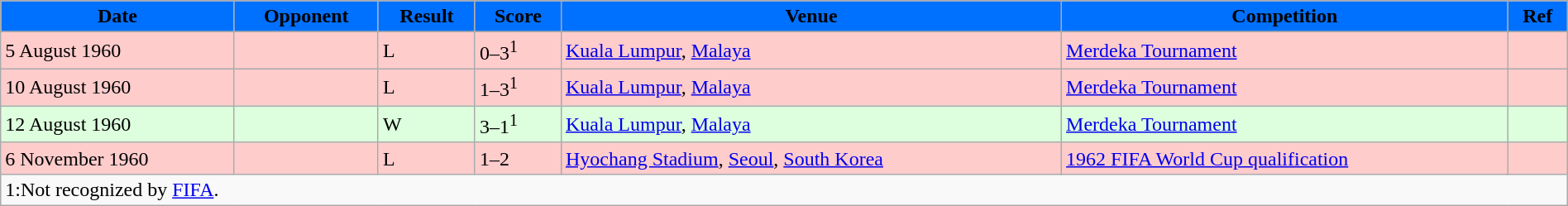<table width=100% class="wikitable">
<tr>
<th style="background:#0070FF;"><span>Date</span></th>
<th style="background:#0070FF;"><span>Opponent</span></th>
<th style="background:#0070FF;"><span>Result</span></th>
<th style="background:#0070FF;"><span>Score</span></th>
<th style="background:#0070FF;"><span>Venue</span></th>
<th style="background:#0070FF;"><span>Competition</span></th>
<th style="background:#0070FF;"><span>Ref</span></th>
</tr>
<tr>
</tr>
<tr style="background:#fcc;">
<td>5 August 1960</td>
<td></td>
<td>L</td>
<td>0–3<sup>1</sup></td>
<td> <a href='#'>Kuala Lumpur</a>, <a href='#'>Malaya</a></td>
<td><a href='#'>Merdeka Tournament</a></td>
<td></td>
</tr>
<tr style="background:#fcc;">
<td>10 August 1960</td>
<td></td>
<td>L</td>
<td>1–3<sup>1</sup></td>
<td> <a href='#'>Kuala Lumpur</a>, <a href='#'>Malaya</a></td>
<td><a href='#'>Merdeka Tournament</a></td>
<td></td>
</tr>
<tr style="background:#dfd;">
<td>12 August 1960</td>
<td></td>
<td>W</td>
<td>3–1<sup>1</sup></td>
<td> <a href='#'>Kuala Lumpur</a>, <a href='#'>Malaya</a></td>
<td><a href='#'>Merdeka Tournament</a></td>
<td></td>
</tr>
<tr style="background:#fcc;">
<td>6 November 1960</td>
<td></td>
<td>L</td>
<td>1–2</td>
<td> <a href='#'>Hyochang Stadium</a>, <a href='#'>Seoul</a>, <a href='#'>South Korea</a></td>
<td><a href='#'>1962 FIFA World Cup qualification</a></td>
<td></td>
</tr>
<tr>
<td colspan=7 align=left>1:Not recognized by <a href='#'>FIFA</a>.</td>
</tr>
</table>
